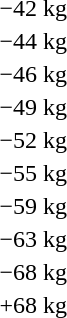<table>
<tr>
<td rowspan=2>−42 kg</td>
<td rowspan=2></td>
<td rowspan=2></td>
<td></td>
</tr>
<tr>
<td></td>
</tr>
<tr>
<td rowspan=2>−44 kg</td>
<td rowspan=2></td>
<td rowspan=2></td>
<td></td>
</tr>
<tr>
<td></td>
</tr>
<tr>
<td rowspan=2>−46 kg</td>
<td rowspan=2></td>
<td rowspan=2></td>
<td></td>
</tr>
<tr>
<td></td>
</tr>
<tr>
<td rowspan=2>−49 kg</td>
<td rowspan=2></td>
<td rowspan=2></td>
<td></td>
</tr>
<tr>
<td></td>
</tr>
<tr>
<td rowspan=2>−52 kg</td>
<td rowspan=2></td>
<td rowspan=2></td>
<td></td>
</tr>
<tr>
<td></td>
</tr>
<tr>
<td rowspan=2>−55 kg</td>
<td rowspan=2></td>
<td rowspan=2></td>
<td></td>
</tr>
<tr>
<td></td>
</tr>
<tr>
<td rowspan=2>−59 kg</td>
<td rowspan=2></td>
<td rowspan=2></td>
<td></td>
</tr>
<tr>
<td></td>
</tr>
<tr>
<td rowspan=2>−63 kg</td>
<td rowspan=2></td>
<td rowspan=2></td>
<td></td>
</tr>
<tr>
<td></td>
</tr>
<tr>
<td rowspan=2>−68 kg</td>
<td rowspan=2></td>
<td rowspan=2></td>
<td></td>
</tr>
<tr>
<td></td>
</tr>
<tr>
<td rowspan=2>+68 kg</td>
<td rowspan=2></td>
<td rowspan=2></td>
<td></td>
</tr>
<tr>
<td></td>
</tr>
</table>
